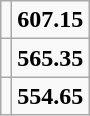<table class="wikitable">
<tr>
<td></td>
<td align=center><strong>607.15</strong></td>
</tr>
<tr>
<td></td>
<td align=center><strong>565.35</strong></td>
</tr>
<tr>
<td></td>
<td align=center><strong>554.65</strong></td>
</tr>
</table>
